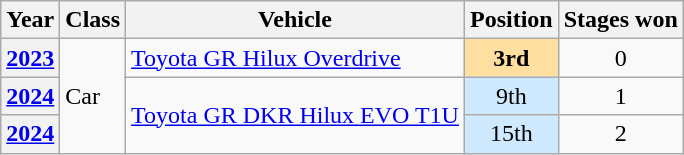<table class="wikitable">
<tr>
<th>Year</th>
<th>Class</th>
<th>Vehicle</th>
<th>Position</th>
<th>Stages won</th>
</tr>
<tr>
<th><a href='#'>2023</a></th>
<td rowspan="3">Car</td>
<td> <a href='#'>Toyota GR Hilux Overdrive</a></td>
<td align="center" style="background:#ffdf9f;"><strong>3rd</strong></td>
<td align="center">0</td>
</tr>
<tr>
<th><a href='#'>2024</a></th>
<td rowspan="2"> <a href='#'>Toyota GR DKR Hilux EVO T1U</a></td>
<td align="center" style="background:#cfeaff;">9th</td>
<td align="center">1</td>
</tr>
<tr>
<th><a href='#'>2024</a></th>
<td align="center" style="background:#cfeaff;">15th</td>
<td align="center">2</td>
</tr>
</table>
